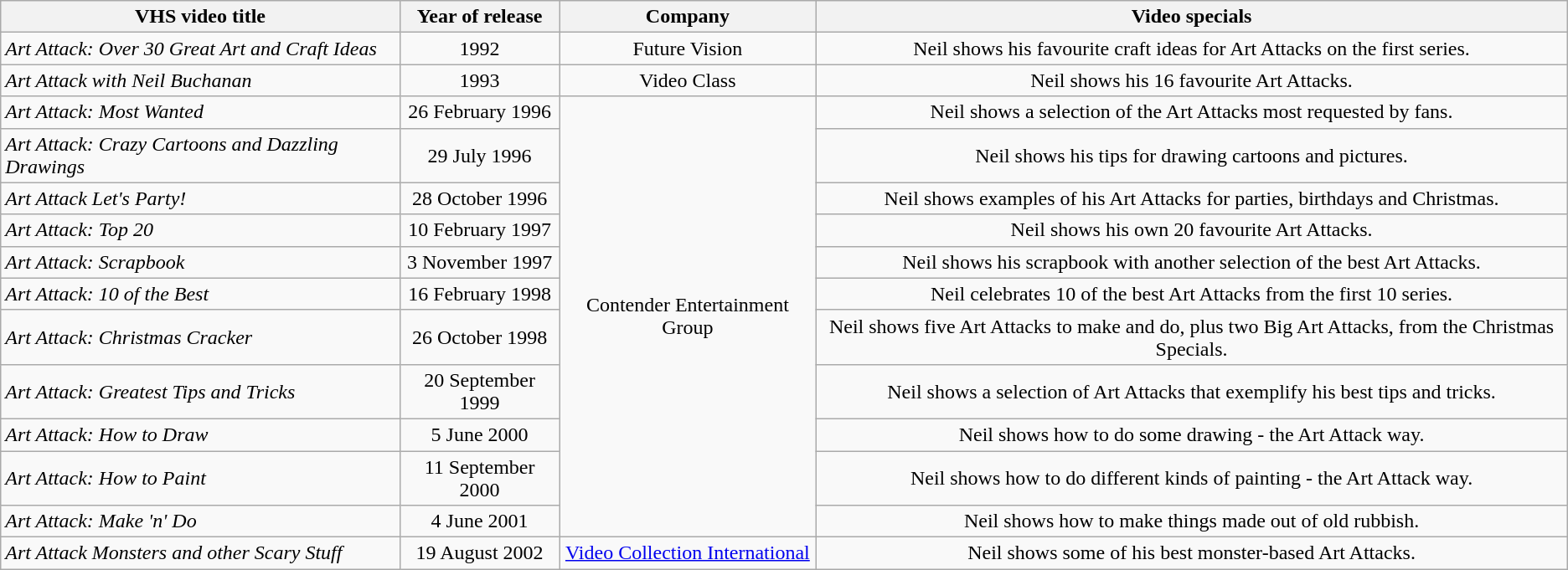<table class="wikitable">
<tr>
<th>VHS video title</th>
<th>Year of release</th>
<th>Company</th>
<th>Video specials</th>
</tr>
<tr>
<td><em>Art Attack: Over 30 Great Art and Craft Ideas</em></td>
<td style="text-align:center;">1992</td>
<td style="text-align:center;">Future Vision</td>
<td style="text-align:center;">Neil shows his favourite craft ideas for Art Attacks on the first series.</td>
</tr>
<tr>
<td><em>Art Attack with Neil Buchanan</em></td>
<td style="text-align:center;">1993</td>
<td style="text-align:center;">Video Class</td>
<td style="text-align:center;">Neil shows his 16 favourite Art Attacks.</td>
</tr>
<tr>
<td><em>Art Attack: Most Wanted</em></td>
<td style="text-align:center;">26 February 1996</td>
<td style="text-align:center;" rowspan=11>Contender Entertainment Group</td>
<td style="text-align:center;">Neil shows a selection of the Art Attacks most requested by fans.</td>
</tr>
<tr>
<td><em>Art Attack: Crazy Cartoons and Dazzling Drawings</em></td>
<td style="text-align:center;">29 July 1996</td>
<td style="text-align:center;">Neil shows his tips for drawing cartoons and pictures.</td>
</tr>
<tr>
<td><em>Art Attack Let's Party!</em></td>
<td style="text-align:center;">28 October 1996</td>
<td style="text-align:center;">Neil shows examples of his Art Attacks for parties, birthdays and Christmas.</td>
</tr>
<tr>
<td><em>Art Attack: Top 20</em></td>
<td style="text-align:center;">10 February 1997</td>
<td style="text-align:center;">Neil shows his own 20 favourite Art Attacks.</td>
</tr>
<tr>
<td><em>Art Attack: Scrapbook</em></td>
<td style="text-align:center;">3 November 1997</td>
<td style="text-align:center;">Neil shows his scrapbook with another selection of the best Art Attacks.</td>
</tr>
<tr>
<td><em>Art Attack: 10 of the Best</em></td>
<td style="text-align:center;">16 February 1998</td>
<td style="text-align:center;">Neil celebrates 10 of the best Art Attacks from the first 10 series.</td>
</tr>
<tr>
<td><em>Art Attack: Christmas Cracker</em></td>
<td style="text-align:center;">26 October 1998</td>
<td style="text-align:center;">Neil shows five Art Attacks to make and do, plus two Big Art Attacks, from the Christmas Specials.</td>
</tr>
<tr>
<td><em>Art Attack: Greatest Tips and Tricks</em></td>
<td style="text-align:center;">20 September 1999</td>
<td style="text-align:center;">Neil shows a selection of Art Attacks that exemplify his best tips and tricks.</td>
</tr>
<tr>
<td><em>Art Attack: How to Draw</em></td>
<td style="text-align:center;">5 June 2000</td>
<td style="text-align:center;">Neil shows how to do some drawing - the Art Attack way.</td>
</tr>
<tr>
<td><em>Art Attack: How to Paint</em></td>
<td style="text-align:center;">11 September 2000</td>
<td style="text-align:center;">Neil shows how to do different kinds of painting - the Art Attack way.</td>
</tr>
<tr>
<td><em>Art Attack: Make 'n' Do</em></td>
<td style="text-align:center;">4 June 2001</td>
<td style="text-align:center;">Neil shows how to make things made out of old rubbish.</td>
</tr>
<tr>
<td><em>Art Attack Monsters and other Scary Stuff</em></td>
<td style="text-align:center;">19 August 2002</td>
<td style="text-align:center;"><a href='#'>Video Collection International</a></td>
<td style="text-align:center;">Neil shows some of his best monster-based Art Attacks.</td>
</tr>
</table>
